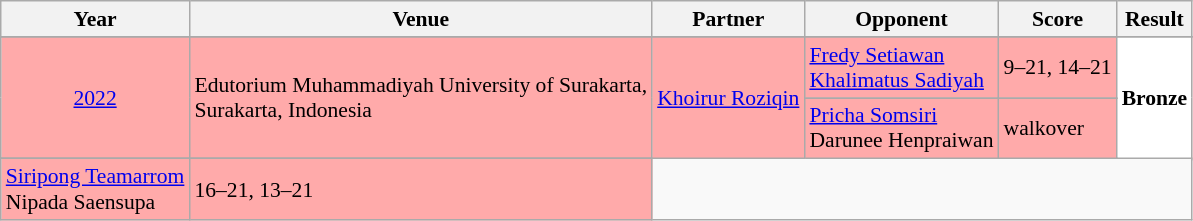<table class="sortable wikitable" style="font-size: 90%;">
<tr>
<th>Year</th>
<th>Venue</th>
<th>Partner</th>
<th>Opponent</th>
<th>Score</th>
<th>Result</th>
</tr>
<tr>
</tr>
<tr style="background:#FFAAAA">
<td align="center" rowspan="3"><a href='#'>2022</a></td>
<td align="left" rowspan="3">Edutorium Muhammadiyah University of Surakarta,<br>Surakarta, Indonesia</td>
<td align="left" rowspan="3"> <a href='#'>Khoirur Roziqin</a></td>
<td align="left"> <a href='#'>Fredy Setiawan</a><br> <a href='#'>Khalimatus Sadiyah</a></td>
<td align="left">9–21, 14–21</td>
<td style="text-align:left; background:white" rowspan="4"> <strong>Bronze</strong></td>
</tr>
<tr>
</tr>
<tr style="background:#FFAAAA">
<td align="left"> <a href='#'>Pricha Somsiri</a> <br>  Darunee Henpraiwan</td>
<td align="left">walkover</td>
</tr>
<tr>
</tr>
<tr style="background:#FFAAAA">
<td align="left"> <a href='#'>Siripong Teamarrom</a><br> Nipada Saensupa</td>
<td align="left">16–21, 13–21</td>
</tr>
</table>
